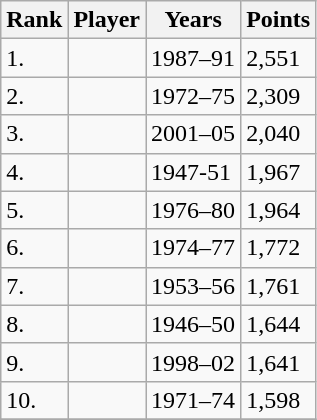<table class="wikitable sortable">
<tr>
<th>Rank</th>
<th>Player</th>
<th>Years</th>
<th>Points</th>
</tr>
<tr>
<td>1.</td>
<td></td>
<td>1987–91</td>
<td>2,551</td>
</tr>
<tr>
<td>2.</td>
<td></td>
<td>1972–75</td>
<td>2,309</td>
</tr>
<tr>
<td>3.</td>
<td></td>
<td>2001–05</td>
<td>2,040</td>
</tr>
<tr>
<td>4.</td>
<td></td>
<td>1947-51</td>
<td>1,967</td>
</tr>
<tr>
<td>5.</td>
<td></td>
<td>1976–80</td>
<td>1,964</td>
</tr>
<tr>
<td>6.</td>
<td></td>
<td>1974–77</td>
<td>1,772</td>
</tr>
<tr>
<td>7.</td>
<td></td>
<td>1953–56</td>
<td>1,761</td>
</tr>
<tr>
<td>8.</td>
<td></td>
<td>1946–50</td>
<td>1,644</td>
</tr>
<tr>
<td>9.</td>
<td></td>
<td>1998–02</td>
<td>1,641</td>
</tr>
<tr>
<td>10.</td>
<td></td>
<td>1971–74</td>
<td>1,598</td>
</tr>
<tr>
</tr>
</table>
